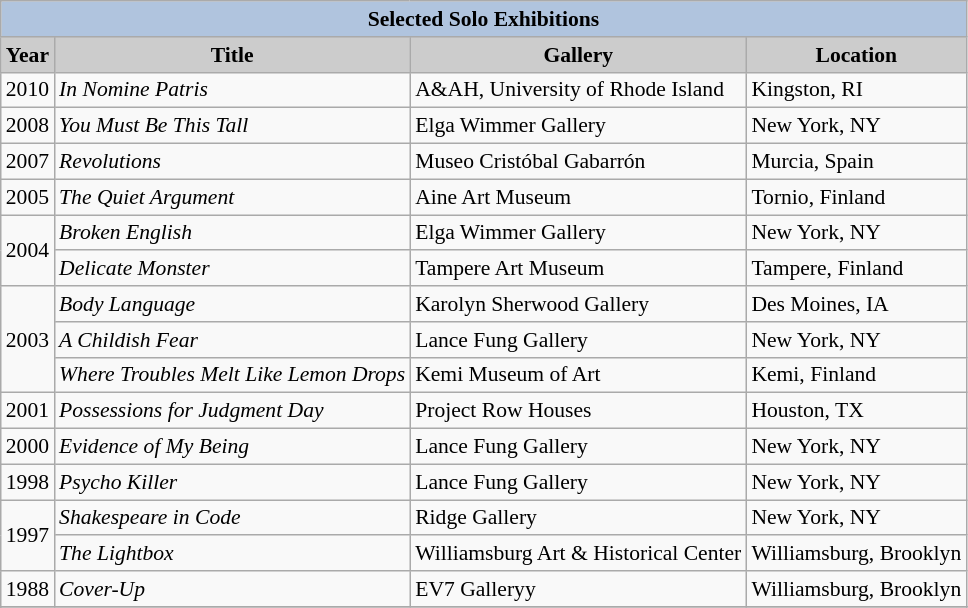<table class="wikitable" style="font-size:90%">
<tr style="text-align:center;">
<th colspan=4 style="background:#B0C4DE;">Selected Solo Exhibitions</th>
</tr>
<tr style="text-align:center;">
<th style="background:#ccc;">Year</th>
<th style="background:#ccc;">Title</th>
<th style="background:#ccc;">Gallery</th>
<th style="background:#ccc;">Location</th>
</tr>
<tr>
<td>2010</td>
<td><em>In Nomine Patris</em></td>
<td>A&AH, University of Rhode Island</td>
<td>Kingston, RI</td>
</tr>
<tr>
<td>2008</td>
<td><em>You Must Be This Tall</em></td>
<td>Elga Wimmer Gallery</td>
<td>New York, NY</td>
</tr>
<tr>
<td>2007</td>
<td><em>Revolutions</em></td>
<td>Museo Cristóbal Gabarrón</td>
<td>Murcia, Spain</td>
</tr>
<tr>
<td>2005</td>
<td><em>The Quiet Argument</em></td>
<td>Aine Art Museum</td>
<td>Tornio, Finland</td>
</tr>
<tr>
<td rowspan="2">2004</td>
<td><em>Broken English</em></td>
<td>Elga Wimmer Gallery</td>
<td>New York, NY</td>
</tr>
<tr>
<td><em>Delicate Monster</em></td>
<td>Tampere Art Museum</td>
<td>Tampere, Finland</td>
</tr>
<tr>
<td rowspan="3">2003</td>
<td><em>Body Language</em></td>
<td>Karolyn Sherwood Gallery</td>
<td>Des Moines, IA</td>
</tr>
<tr>
<td><em>A Childish Fear</em></td>
<td>Lance Fung Gallery</td>
<td>New York, NY</td>
</tr>
<tr>
<td><em>Where Troubles Melt Like Lemon Drops</em></td>
<td>Kemi Museum of Art</td>
<td>Kemi, Finland</td>
</tr>
<tr>
<td>2001</td>
<td><em>Possessions for Judgment Day</em></td>
<td>Project Row Houses</td>
<td>Houston, TX</td>
</tr>
<tr>
<td>2000</td>
<td><em>Evidence of My Being</em></td>
<td>Lance Fung Gallery</td>
<td>New York, NY</td>
</tr>
<tr>
<td>1998</td>
<td><em>Psycho Killer</em></td>
<td>Lance Fung Gallery</td>
<td>New York, NY</td>
</tr>
<tr>
<td rowspan="2">1997</td>
<td><em>Shakespeare in Code</em></td>
<td>Ridge Gallery</td>
<td>New York, NY</td>
</tr>
<tr>
<td><em>The Lightbox</em></td>
<td>Williamsburg Art & Historical Center</td>
<td>Williamsburg, Brooklyn</td>
</tr>
<tr>
<td>1988</td>
<td><em>Cover-Up</em></td>
<td>EV7 Galleryy</td>
<td>Williamsburg, Brooklyn</td>
</tr>
<tr>
</tr>
<tr>
</tr>
</table>
